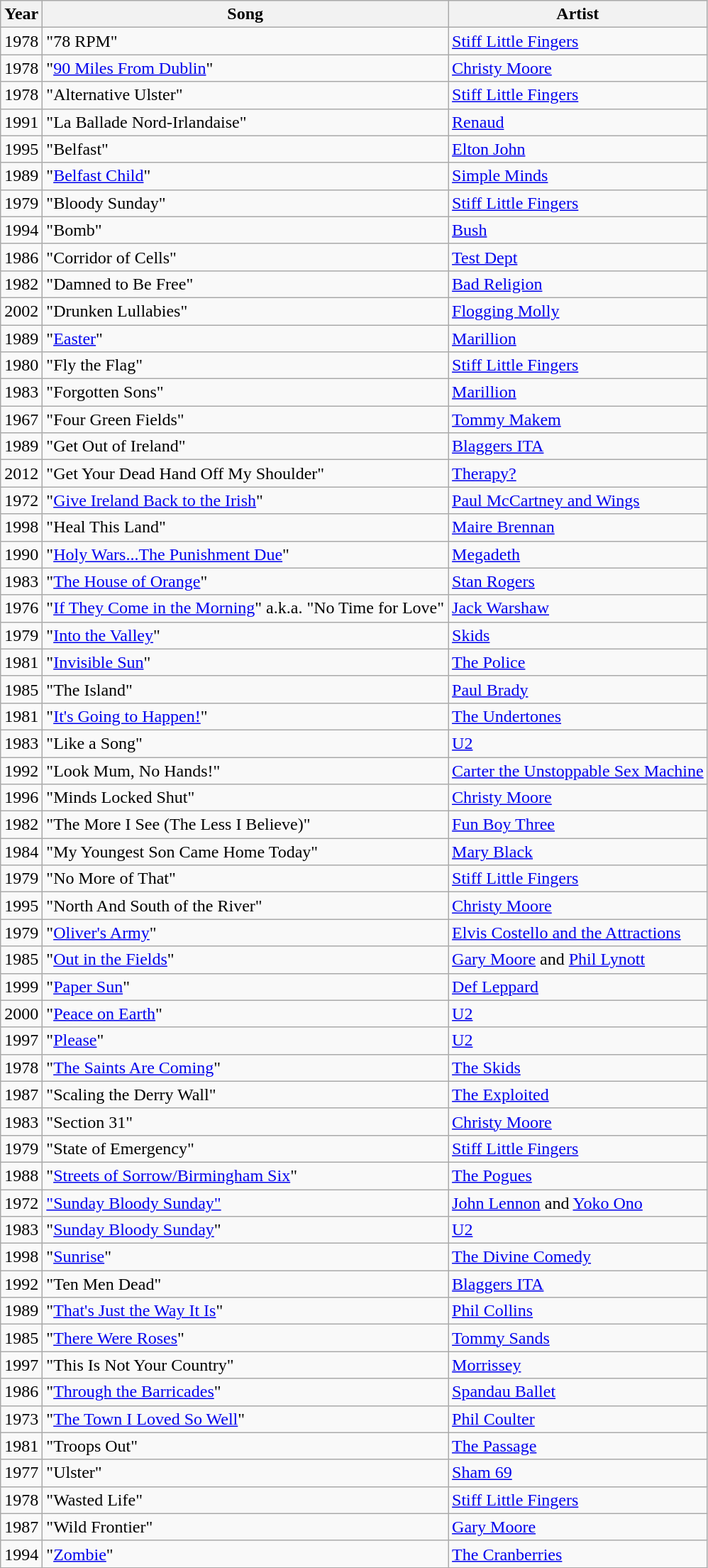<table class="wikitable sortable">
<tr>
<th>Year</th>
<th>Song</th>
<th>Artist</th>
</tr>
<tr>
<td>1978</td>
<td>"78 RPM"</td>
<td><a href='#'>Stiff Little Fingers</a></td>
</tr>
<tr>
<td>1978</td>
<td>"<a href='#'>90 Miles From Dublin</a>"</td>
<td><a href='#'>Christy Moore</a></td>
</tr>
<tr>
<td>1978</td>
<td>"Alternative Ulster"</td>
<td><a href='#'>Stiff Little Fingers</a></td>
</tr>
<tr>
<td>1991</td>
<td>"La Ballade Nord-Irlandaise"</td>
<td><a href='#'>Renaud</a></td>
</tr>
<tr>
<td>1995</td>
<td>"Belfast"</td>
<td><a href='#'>Elton John</a></td>
</tr>
<tr>
<td>1989</td>
<td>"<a href='#'>Belfast Child</a>"</td>
<td><a href='#'>Simple Minds</a></td>
</tr>
<tr>
<td>1979</td>
<td>"Bloody Sunday"</td>
<td><a href='#'>Stiff Little Fingers</a></td>
</tr>
<tr>
<td>1994</td>
<td>"Bomb"</td>
<td><a href='#'>Bush</a></td>
</tr>
<tr>
<td>1986</td>
<td>"Corridor of Cells"</td>
<td><a href='#'>Test Dept</a></td>
</tr>
<tr>
<td>1982</td>
<td>"Damned to Be Free"</td>
<td><a href='#'>Bad Religion</a></td>
</tr>
<tr>
<td>2002</td>
<td>"Drunken Lullabies"</td>
<td><a href='#'>Flogging Molly</a></td>
</tr>
<tr>
<td>1989</td>
<td>"<a href='#'>Easter</a>"</td>
<td><a href='#'>Marillion</a></td>
</tr>
<tr>
<td>1980</td>
<td>"Fly the Flag"</td>
<td><a href='#'>Stiff Little Fingers</a></td>
</tr>
<tr>
<td>1983</td>
<td>"Forgotten Sons"</td>
<td><a href='#'>Marillion</a></td>
</tr>
<tr>
<td>1967</td>
<td>"Four Green Fields"</td>
<td><a href='#'>Tommy Makem</a></td>
</tr>
<tr>
<td>1989</td>
<td>"Get Out of Ireland"</td>
<td><a href='#'>Blaggers ITA</a></td>
</tr>
<tr>
<td>2012</td>
<td>"Get Your Dead Hand Off My Shoulder"</td>
<td><a href='#'>Therapy?</a></td>
</tr>
<tr>
<td>1972</td>
<td>"<a href='#'>Give Ireland Back to the Irish</a>"</td>
<td><a href='#'>Paul McCartney and Wings</a></td>
</tr>
<tr>
<td>1998</td>
<td>"Heal This Land"</td>
<td><a href='#'>Maire Brennan</a></td>
</tr>
<tr>
<td>1990</td>
<td>"<a href='#'>Holy Wars...The Punishment Due</a>"</td>
<td><a href='#'>Megadeth</a></td>
</tr>
<tr>
<td>1983</td>
<td>"<a href='#'>The House of Orange</a>"</td>
<td><a href='#'>Stan Rogers</a></td>
</tr>
<tr>
<td>1976</td>
<td>"<a href='#'>If They Come in the Morning</a>" a.k.a. "No Time for Love"</td>
<td><a href='#'>Jack Warshaw</a></td>
</tr>
<tr>
<td>1979</td>
<td>"<a href='#'>Into the Valley</a>"</td>
<td><a href='#'>Skids</a></td>
</tr>
<tr>
<td>1981</td>
<td>"<a href='#'>Invisible Sun</a>"</td>
<td><a href='#'>The Police</a></td>
</tr>
<tr>
<td>1985</td>
<td>"The Island"</td>
<td><a href='#'>Paul Brady</a></td>
</tr>
<tr>
<td>1981</td>
<td>"<a href='#'>It's Going to Happen!</a>"</td>
<td><a href='#'>The Undertones</a></td>
</tr>
<tr>
<td>1983</td>
<td>"Like a Song"</td>
<td><a href='#'>U2</a></td>
</tr>
<tr>
<td>1992</td>
<td>"Look Mum, No Hands!"</td>
<td><a href='#'>Carter the Unstoppable Sex Machine</a></td>
</tr>
<tr>
<td>1996</td>
<td>"Minds Locked Shut"</td>
<td><a href='#'>Christy Moore</a></td>
</tr>
<tr>
<td>1982</td>
<td>"The More I See (The Less I Believe)"</td>
<td><a href='#'>Fun Boy Three</a></td>
</tr>
<tr>
<td>1984</td>
<td>"My Youngest Son Came Home Today"</td>
<td><a href='#'>Mary Black</a></td>
</tr>
<tr>
<td>1979</td>
<td>"No More of That"</td>
<td><a href='#'>Stiff Little Fingers</a></td>
</tr>
<tr>
<td>1995</td>
<td>"North And South of the River"</td>
<td><a href='#'>Christy Moore</a></td>
</tr>
<tr>
<td>1979</td>
<td>"<a href='#'>Oliver's Army</a>"</td>
<td><a href='#'>Elvis Costello and the Attractions</a></td>
</tr>
<tr>
<td>1985</td>
<td>"<a href='#'>Out in the Fields</a>"</td>
<td><a href='#'>Gary Moore</a> and <a href='#'>Phil Lynott</a></td>
</tr>
<tr>
<td>1999</td>
<td>"<a href='#'>Paper Sun</a>"</td>
<td><a href='#'>Def Leppard</a></td>
</tr>
<tr>
<td>2000</td>
<td>"<a href='#'>Peace on Earth</a>"</td>
<td><a href='#'>U2</a></td>
</tr>
<tr>
<td>1997</td>
<td>"<a href='#'>Please</a>"</td>
<td><a href='#'>U2</a></td>
</tr>
<tr>
<td>1978</td>
<td>"<a href='#'>The Saints Are Coming</a>"</td>
<td><a href='#'>The Skids</a></td>
</tr>
<tr>
<td>1987</td>
<td>"Scaling the Derry Wall"</td>
<td><a href='#'>The Exploited</a></td>
</tr>
<tr>
<td>1983</td>
<td>"Section 31"</td>
<td><a href='#'>Christy Moore</a></td>
</tr>
<tr>
<td>1979</td>
<td>"State of Emergency"</td>
<td><a href='#'>Stiff Little Fingers</a></td>
</tr>
<tr>
<td>1988</td>
<td>"<a href='#'>Streets of Sorrow/Birmingham Six</a>"</td>
<td><a href='#'>The Pogues</a></td>
</tr>
<tr>
<td>1972</td>
<td><a href='#'>"Sunday Bloody Sunday"</a></td>
<td><a href='#'>John Lennon</a> and <a href='#'>Yoko Ono</a></td>
</tr>
<tr>
<td>1983</td>
<td>"<a href='#'>Sunday Bloody Sunday</a>"</td>
<td><a href='#'>U2</a></td>
</tr>
<tr>
<td>1998</td>
<td>"<a href='#'>Sunrise</a>"</td>
<td><a href='#'>The Divine Comedy</a></td>
</tr>
<tr>
<td>1992</td>
<td>"Ten Men Dead"</td>
<td><a href='#'>Blaggers ITA</a></td>
</tr>
<tr>
<td>1989</td>
<td>"<a href='#'>That's Just the Way It Is</a>"</td>
<td><a href='#'>Phil Collins</a></td>
</tr>
<tr>
<td>1985</td>
<td>"<a href='#'>There Were Roses</a>"</td>
<td><a href='#'>Tommy Sands</a></td>
</tr>
<tr>
<td>1997</td>
<td>"This Is Not Your Country"</td>
<td><a href='#'>Morrissey</a></td>
</tr>
<tr>
<td>1986</td>
<td>"<a href='#'>Through the Barricades</a>"</td>
<td><a href='#'>Spandau Ballet</a></td>
</tr>
<tr>
<td>1973</td>
<td>"<a href='#'>The Town I Loved So Well</a>"</td>
<td><a href='#'>Phil Coulter</a></td>
</tr>
<tr>
<td>1981</td>
<td>"Troops Out"</td>
<td><a href='#'>The Passage</a></td>
</tr>
<tr>
<td>1977</td>
<td>"Ulster"</td>
<td><a href='#'>Sham 69</a></td>
</tr>
<tr>
<td>1978</td>
<td>"Wasted Life"</td>
<td><a href='#'>Stiff Little Fingers</a></td>
</tr>
<tr>
<td>1987</td>
<td>"Wild Frontier"</td>
<td><a href='#'>Gary Moore</a></td>
</tr>
<tr>
<td>1994</td>
<td>"<a href='#'>Zombie</a>"</td>
<td><a href='#'>The Cranberries</a></td>
</tr>
</table>
